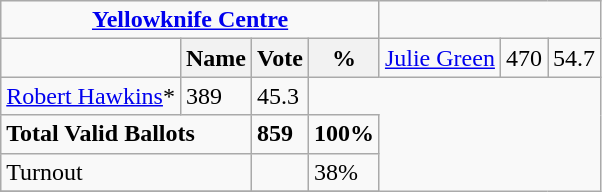<table class="wikitable">
<tr>
<td colspan=4 align=center><strong><a href='#'>Yellowknife Centre</a></strong></td>
</tr>
<tr>
<td></td>
<th><strong>Name </strong></th>
<th><strong>Vote</strong></th>
<th><strong>%</strong><br></th>
<td><a href='#'>Julie Green</a></td>
<td>470</td>
<td>54.7</td>
</tr>
<tr>
<td><a href='#'>Robert Hawkins</a>*</td>
<td>389</td>
<td>45.3</td>
</tr>
<tr>
<td colspan=2><strong>Total Valid Ballots</strong></td>
<td><strong>859</strong></td>
<td><strong>100%</strong></td>
</tr>
<tr>
<td colspan=2>Turnout</td>
<td></td>
<td>38%</td>
</tr>
<tr>
</tr>
</table>
